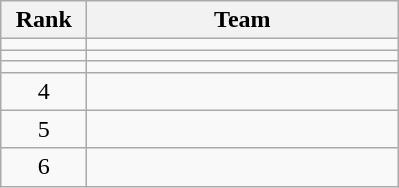<table class="wikitable" style="text-align: center">
<tr>
<th width=50>Rank</th>
<th width=200>Team</th>
</tr>
<tr>
<td></td>
<td align=left></td>
</tr>
<tr>
<td></td>
<td align=left></td>
</tr>
<tr>
<td></td>
<td align=left></td>
</tr>
<tr>
<td>4</td>
<td align=left></td>
</tr>
<tr>
<td>5</td>
<td align=left></td>
</tr>
<tr>
<td>6</td>
<td align=left></td>
</tr>
</table>
